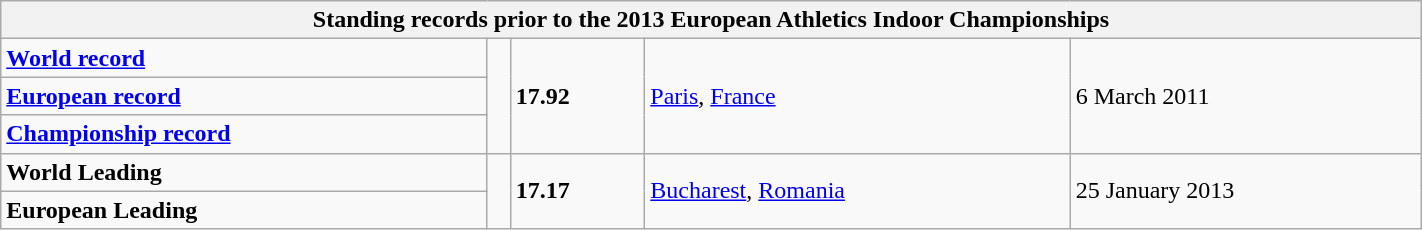<table class="wikitable" width=75%>
<tr>
<th colspan="5">Standing records prior to the 2013 European Athletics Indoor Championships</th>
</tr>
<tr>
<td><strong><a href='#'>World record</a></strong></td>
<td rowspan=3></td>
<td rowspan=3><strong>17.92</strong></td>
<td rowspan=3><a href='#'>Paris</a>, <a href='#'>France</a></td>
<td rowspan=3>6 March 2011</td>
</tr>
<tr>
<td><strong><a href='#'>European record</a></strong></td>
</tr>
<tr>
<td><strong><a href='#'>Championship record</a></strong></td>
</tr>
<tr>
<td><strong>World Leading</strong></td>
<td rowspan=2></td>
<td rowspan=2><strong>17.17</strong></td>
<td rowspan=2><a href='#'>Bucharest</a>, <a href='#'>Romania</a></td>
<td rowspan=2>25 January 2013</td>
</tr>
<tr>
<td><strong>European Leading</strong></td>
</tr>
</table>
